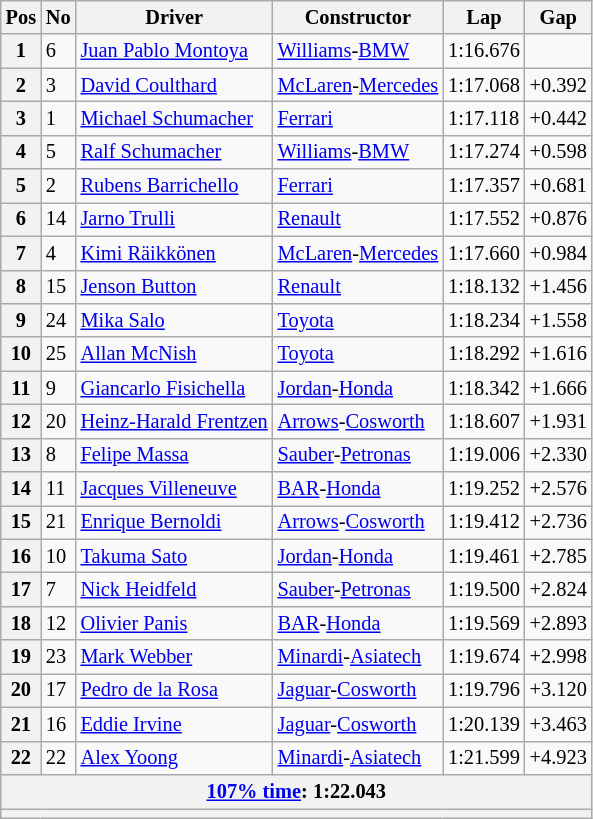<table class="wikitable sortable" style="font-size:85%;">
<tr>
<th>Pos</th>
<th>No</th>
<th>Driver</th>
<th>Constructor</th>
<th>Lap</th>
<th>Gap</th>
</tr>
<tr>
<th>1</th>
<td>6</td>
<td> <a href='#'>Juan Pablo Montoya</a></td>
<td><a href='#'>Williams</a>-<a href='#'>BMW</a></td>
<td>1:16.676</td>
<td></td>
</tr>
<tr>
<th>2</th>
<td>3</td>
<td> <a href='#'>David Coulthard</a></td>
<td><a href='#'>McLaren</a>-<a href='#'>Mercedes</a></td>
<td>1:17.068</td>
<td>+0.392</td>
</tr>
<tr>
<th>3</th>
<td>1</td>
<td> <a href='#'>Michael Schumacher</a></td>
<td><a href='#'>Ferrari</a></td>
<td>1:17.118</td>
<td>+0.442</td>
</tr>
<tr>
<th>4</th>
<td>5</td>
<td> <a href='#'>Ralf Schumacher</a></td>
<td><a href='#'>Williams</a>-<a href='#'>BMW</a></td>
<td>1:17.274</td>
<td>+0.598</td>
</tr>
<tr>
<th>5</th>
<td>2</td>
<td> <a href='#'>Rubens Barrichello</a></td>
<td><a href='#'>Ferrari</a></td>
<td>1:17.357</td>
<td>+0.681</td>
</tr>
<tr>
<th>6</th>
<td>14</td>
<td> <a href='#'>Jarno Trulli</a></td>
<td><a href='#'>Renault</a></td>
<td>1:17.552</td>
<td>+0.876</td>
</tr>
<tr>
<th>7</th>
<td>4</td>
<td> <a href='#'>Kimi Räikkönen</a></td>
<td><a href='#'>McLaren</a>-<a href='#'>Mercedes</a></td>
<td>1:17.660</td>
<td>+0.984</td>
</tr>
<tr>
<th>8</th>
<td>15</td>
<td> <a href='#'>Jenson Button</a></td>
<td><a href='#'>Renault</a></td>
<td>1:18.132</td>
<td>+1.456</td>
</tr>
<tr>
<th>9</th>
<td>24</td>
<td> <a href='#'>Mika Salo</a></td>
<td><a href='#'>Toyota</a></td>
<td>1:18.234</td>
<td>+1.558</td>
</tr>
<tr>
<th>10</th>
<td>25</td>
<td> <a href='#'>Allan McNish</a></td>
<td><a href='#'>Toyota</a></td>
<td>1:18.292</td>
<td>+1.616</td>
</tr>
<tr>
<th>11</th>
<td>9</td>
<td> <a href='#'>Giancarlo Fisichella</a></td>
<td><a href='#'>Jordan</a>-<a href='#'>Honda</a></td>
<td>1:18.342</td>
<td>+1.666</td>
</tr>
<tr>
<th>12</th>
<td>20</td>
<td> <a href='#'>Heinz-Harald Frentzen</a></td>
<td><a href='#'>Arrows</a>-<a href='#'>Cosworth</a></td>
<td>1:18.607</td>
<td>+1.931</td>
</tr>
<tr>
<th>13</th>
<td>8</td>
<td> <a href='#'>Felipe Massa</a></td>
<td><a href='#'>Sauber</a>-<a href='#'>Petronas</a></td>
<td>1:19.006</td>
<td>+2.330</td>
</tr>
<tr>
<th>14</th>
<td>11</td>
<td> <a href='#'>Jacques Villeneuve</a></td>
<td><a href='#'>BAR</a>-<a href='#'>Honda</a></td>
<td>1:19.252</td>
<td>+2.576</td>
</tr>
<tr>
<th>15</th>
<td>21</td>
<td> <a href='#'>Enrique Bernoldi</a></td>
<td><a href='#'>Arrows</a>-<a href='#'>Cosworth</a></td>
<td>1:19.412</td>
<td>+2.736</td>
</tr>
<tr>
<th>16</th>
<td>10</td>
<td> <a href='#'>Takuma Sato</a></td>
<td><a href='#'>Jordan</a>-<a href='#'>Honda</a></td>
<td>1:19.461</td>
<td>+2.785</td>
</tr>
<tr>
<th>17</th>
<td>7</td>
<td> <a href='#'>Nick Heidfeld</a></td>
<td><a href='#'>Sauber</a>-<a href='#'>Petronas</a></td>
<td>1:19.500</td>
<td>+2.824</td>
</tr>
<tr>
<th>18</th>
<td>12</td>
<td> <a href='#'>Olivier Panis</a></td>
<td><a href='#'>BAR</a>-<a href='#'>Honda</a></td>
<td>1:19.569</td>
<td>+2.893</td>
</tr>
<tr>
<th>19</th>
<td>23</td>
<td> <a href='#'>Mark Webber</a></td>
<td><a href='#'>Minardi</a>-<a href='#'>Asiatech</a></td>
<td>1:19.674</td>
<td>+2.998</td>
</tr>
<tr>
<th>20</th>
<td>17</td>
<td> <a href='#'>Pedro de la Rosa</a></td>
<td><a href='#'>Jaguar</a>-<a href='#'>Cosworth</a></td>
<td>1:19.796</td>
<td>+3.120</td>
</tr>
<tr>
<th>21</th>
<td>16</td>
<td> <a href='#'>Eddie Irvine</a></td>
<td><a href='#'>Jaguar</a>-<a href='#'>Cosworth</a></td>
<td>1:20.139</td>
<td>+3.463</td>
</tr>
<tr>
<th>22</th>
<td>22</td>
<td> <a href='#'>Alex Yoong</a></td>
<td><a href='#'>Minardi</a>-<a href='#'>Asiatech</a></td>
<td>1:21.599</td>
<td>+4.923</td>
</tr>
<tr>
<th colspan="6"><a href='#'>107% time</a>: 1:22.043</th>
</tr>
<tr>
<th colspan="8"></th>
</tr>
</table>
